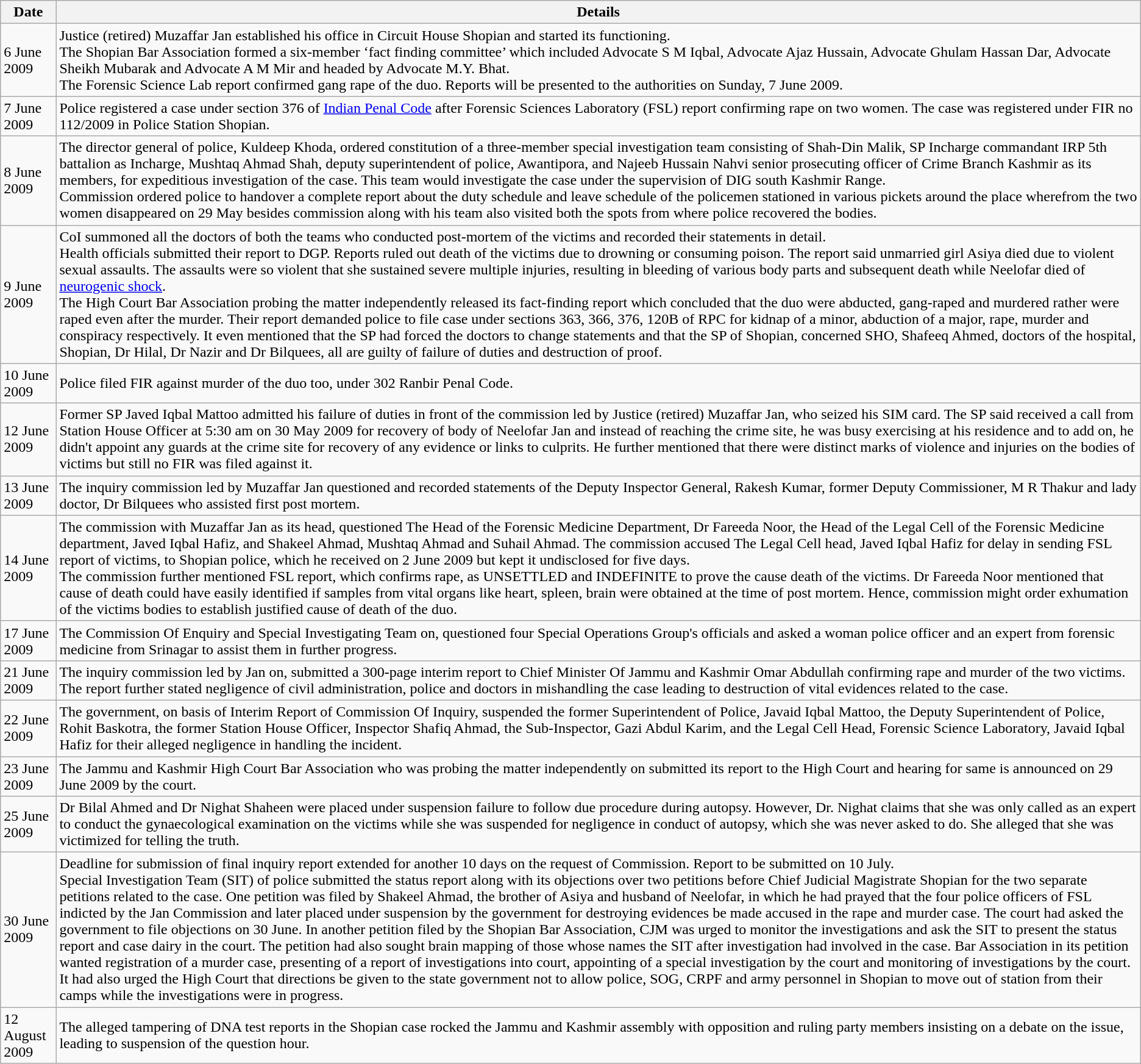<table class="wikitable">
<tr>
<th>Date</th>
<th>Details</th>
</tr>
<tr>
<td>6 June 2009</td>
<td>Justice (retired) Muzaffar Jan established his office in Circuit House Shopian and started its functioning.<br>The Shopian Bar Association formed a six-member ‘fact finding committee’ which included Advocate S M Iqbal, Advocate Ajaz Hussain, Advocate Ghulam Hassan Dar, Advocate Sheikh Mubarak and Advocate A M Mir and headed by Advocate M.Y. Bhat.<br>The Forensic Science Lab report confirmed gang rape of the duo. Reports will be presented to the authorities on Sunday, 7 June 2009.</td>
</tr>
<tr>
<td>7 June 2009</td>
<td>Police registered a case under section 376 of <a href='#'>Indian Penal Code</a> after Forensic Sciences Laboratory (FSL) report confirming rape on two women. The case was registered under FIR no 112/2009 in Police Station Shopian.</td>
</tr>
<tr>
<td>8 June 2009</td>
<td>The director general of police, Kuldeep Khoda, ordered constitution of a three-member special investigation team consisting of Shah-Din Malik, SP Incharge commandant IRP 5th battalion as Incharge, Mushtaq Ahmad Shah, deputy superintendent of police, Awantipora, and Najeeb Hussain Nahvi senior prosecuting officer of Crime Branch Kashmir as its members, for expeditious investigation of the case. This team would investigate the case under the supervision of DIG south Kashmir Range.<br>Commission ordered police to handover a complete report about the duty schedule and leave schedule of the policemen stationed in various pickets around the place wherefrom the two women disappeared on 29 May besides commission along with his team also visited both the spots from where police recovered the bodies.</td>
</tr>
<tr>
<td>9 June 2009</td>
<td>CoI summoned all the doctors of both the teams who conducted post-mortem of the victims and recorded their statements in detail.<br>Health officials submitted their report to DGP. Reports ruled out death of the victims due to drowning or consuming poison. The report said unmarried girl Asiya died due to violent sexual assaults. The assaults were so violent that she sustained severe multiple injuries, resulting in bleeding of various body parts and subsequent death while Neelofar died of <a href='#'>neurogenic shock</a>.<br>The High Court Bar Association probing the matter independently released its fact-finding report which concluded that the duo were abducted, gang-raped and murdered rather were raped even after the murder. Their report demanded police to file case under sections 363, 366, 376, 120B of RPC for kidnap of a minor, abduction of a major, rape, murder and conspiracy respectively. It even mentioned that the SP had forced the doctors to change statements and that the SP of Shopian, concerned SHO, Shafeeq Ahmed, doctors of the hospital, Shopian, Dr Hilal, Dr Nazir and Dr Bilquees, all are guilty of failure of duties and destruction of proof.</td>
</tr>
<tr>
<td>10 June 2009</td>
<td>Police filed FIR against murder of the duo too, under 302 Ranbir Penal Code.</td>
</tr>
<tr>
<td>12 June 2009</td>
<td>Former SP Javed Iqbal Mattoo admitted his failure of duties in front of the commission led by Justice (retired) Muzaffar Jan, who seized his SIM card. The SP said received a call from Station House Officer at 5:30 am on 30 May 2009 for recovery of body of Neelofar Jan and instead of reaching the crime site, he was busy exercising at his residence and to add on, he didn't appoint any guards at the crime site for recovery of any evidence or links to culprits. He further mentioned that there were distinct marks of violence and injuries on the bodies of victims but still no FIR was filed against it.</td>
</tr>
<tr>
<td>13 June 2009</td>
<td>The inquiry commission led by Muzaffar Jan questioned and recorded statements of the Deputy Inspector General, Rakesh Kumar, former Deputy Commissioner, M R Thakur and lady doctor, Dr Bilquees who assisted first post mortem.</td>
</tr>
<tr>
<td>14 June 2009</td>
<td>The commission with Muzaffar Jan as its head, questioned The Head of the Forensic Medicine Department, Dr Fareeda Noor, the Head of the Legal Cell of the Forensic Medicine department, Javed Iqbal Hafiz, and Shakeel Ahmad, Mushtaq Ahmad and Suhail Ahmad. The commission accused The Legal Cell head, Javed Iqbal Hafiz for delay in sending FSL report of victims, to Shopian police, which he received on 2 June 2009 but kept it undisclosed for five days.<br>The commission further mentioned FSL report, which confirms rape, as UNSETTLED and INDEFINITE to prove the cause death of the victims. Dr Fareeda Noor mentioned that cause of death could have easily identified if samples from vital organs like heart, spleen, brain were obtained at the time of post mortem. Hence, commission might order exhumation of the victims bodies to establish justified cause of death of the duo.</td>
</tr>
<tr>
<td>17 June 2009</td>
<td>The Commission Of Enquiry and Special Investigating Team on, questioned four Special Operations Group's officials and asked a woman police officer and an expert from forensic medicine from Srinagar to assist them in further progress.</td>
</tr>
<tr>
<td>21 June 2009</td>
<td>The inquiry commission led by Jan on, submitted a 300-page interim report to Chief Minister Of Jammu and Kashmir Omar Abdullah confirming rape and murder of the two victims. The report further stated negligence of civil administration, police and doctors in mishandling the case leading to destruction of vital evidences related to the case.</td>
</tr>
<tr>
<td>22 June 2009</td>
<td>The government, on basis of Interim Report of Commission Of Inquiry, suspended the former Superintendent of Police, Javaid Iqbal Mattoo, the Deputy Superintendent of Police, Rohit Baskotra, the former Station House Officer, Inspector Shafiq Ahmad, the Sub-Inspector, Gazi Abdul Karim, and the Legal Cell Head, Forensic Science Laboratory, Javaid Iqbal Hafiz for their alleged negligence in handling the incident.</td>
</tr>
<tr>
<td>23 June 2009</td>
<td>The Jammu and Kashmir High Court Bar Association who was probing the matter independently on submitted its report to the High Court and hearing for same is announced on 29 June 2009 by the court.</td>
</tr>
<tr>
<td>25 June 2009</td>
<td>Dr Bilal Ahmed and Dr Nighat Shaheen were placed under suspension failure to follow due procedure during autopsy. However, Dr. Nighat claims that she was only called as an expert to conduct the gynaecological examination on the victims while she was suspended for negligence in conduct of autopsy, which she was never asked to do. She alleged that she was victimized for telling the truth.</td>
</tr>
<tr>
<td>30 June 2009</td>
<td>Deadline for submission of final inquiry report extended for another 10 days on the request of Commission. Report to be submitted on 10 July.<br>Special Investigation Team (SIT) of police submitted the status report along with its objections over two petitions before Chief Judicial Magistrate Shopian for the two separate petitions related to the case. One petition was filed by Shakeel Ahmad, the brother of Asiya and husband of Neelofar, in which he had prayed that the four police officers of FSL indicted by the Jan Commission and later placed under suspension by the government for destroying evidences be made accused in the rape and murder case. The court had asked the government to file objections on 30 June.
In another petition filed by the Shopian Bar Association, CJM was urged to monitor the investigations and ask the SIT to present the status report and case dairy in the court.
The petition had also sought brain mapping of those whose names the SIT after investigation had involved in the case.
Bar Association in its petition wanted registration of a murder case, presenting of a report of investigations into court, appointing of a special investigation by the court and monitoring of investigations by the court.
It had also urged the High Court that directions be given to the state government not to allow police, SOG, CRPF and army personnel in Shopian to move out of station from their camps while the investigations were in progress.</td>
</tr>
<tr>
<td>12 August 2009</td>
<td>The alleged tampering of DNA test reports in the Shopian case rocked the Jammu and Kashmir assembly with opposition and ruling party members insisting on a debate on the issue, leading to suspension of the question hour.</td>
</tr>
</table>
